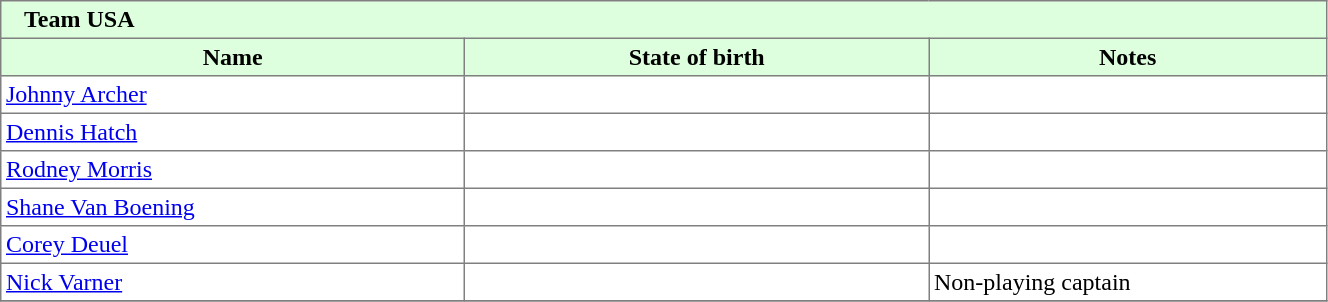<table border="1" cellpadding="3" width="70%" style="border-collapse: collapse;">
<tr bgcolor="#ddffdd">
<td colspan=3>   <strong>Team USA</strong></td>
</tr>
<tr bgcolor="#ddffdd">
<th width=35%>Name</th>
<th width=35%>State of birth</th>
<th width=30%%>Notes</th>
</tr>
<tr>
<td><a href='#'>Johnny Archer</a></td>
<td></td>
<td></td>
</tr>
<tr>
<td><a href='#'>Dennis Hatch</a></td>
<td></td>
<td></td>
</tr>
<tr>
<td><a href='#'>Rodney Morris</a></td>
<td></td>
<td></td>
</tr>
<tr>
<td><a href='#'>Shane Van Boening</a></td>
<td></td>
<td></td>
</tr>
<tr>
<td><a href='#'>Corey Deuel</a></td>
<td></td>
<td></td>
</tr>
<tr>
<td><a href='#'>Nick Varner</a></td>
<td></td>
<td>Non-playing captain</td>
</tr>
<tr>
</tr>
</table>
